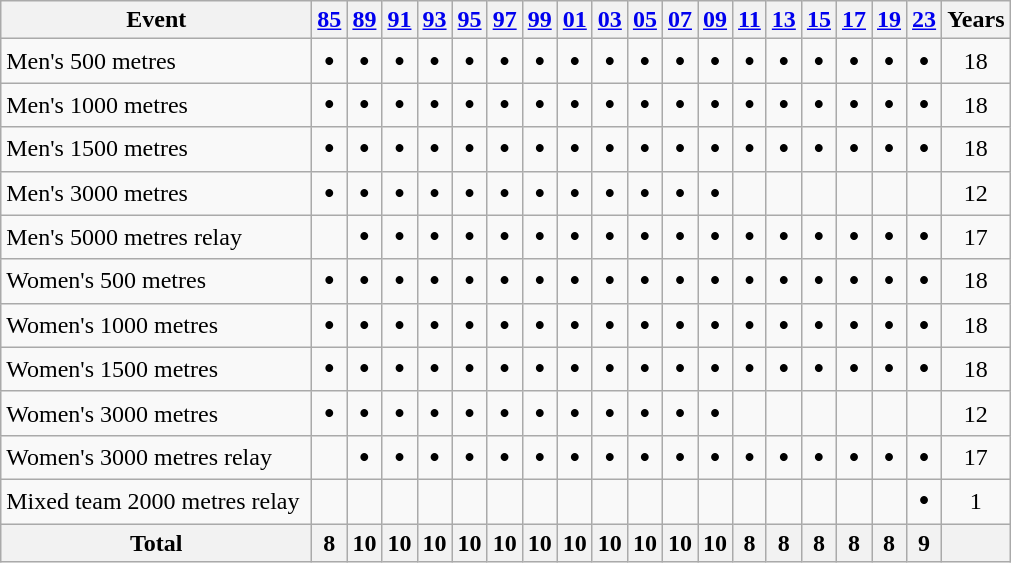<table class="wikitable" style="text-align:center;">
<tr>
<th width=200>Event</th>
<th><a href='#'>85</a></th>
<th><a href='#'>89</a></th>
<th><a href='#'>91</a></th>
<th><a href='#'>93</a></th>
<th><a href='#'>95</a></th>
<th><a href='#'>97</a></th>
<th><a href='#'>99</a></th>
<th><a href='#'>01</a></th>
<th><a href='#'>03</a></th>
<th><a href='#'>05</a></th>
<th><a href='#'>07</a></th>
<th><a href='#'>09</a></th>
<th><a href='#'>11</a></th>
<th><a href='#'>13</a></th>
<th><a href='#'>15</a></th>
<th><a href='#'>17</a></th>
<th><a href='#'>19</a></th>
<th><a href='#'>23</a></th>
<th>Years</th>
</tr>
<tr>
<td align=left>Men's 500 metres</td>
<td><big><strong>•</strong></big></td>
<td><big><strong>•</strong></big></td>
<td><big><strong>•</strong></big></td>
<td><big><strong>•</strong></big></td>
<td><big><strong>•</strong></big></td>
<td><big><strong>•</strong></big></td>
<td><big><strong>•</strong></big></td>
<td><big><strong>•</strong></big></td>
<td><big><strong>•</strong></big></td>
<td><big><strong>•</strong></big></td>
<td><big><strong>•</strong></big></td>
<td><big><strong>•</strong></big></td>
<td><big><strong>•</strong></big></td>
<td><big><strong>•</strong></big></td>
<td><big><strong>•</strong></big></td>
<td><big><strong>•</strong></big></td>
<td><big><strong>•</strong></big></td>
<td><big><strong>•</strong></big></td>
<td>18</td>
</tr>
<tr>
<td align=left>Men's 1000 metres</td>
<td><big><strong>•</strong></big></td>
<td><big><strong>•</strong></big></td>
<td><big><strong>•</strong></big></td>
<td><big><strong>•</strong></big></td>
<td><big><strong>•</strong></big></td>
<td><big><strong>•</strong></big></td>
<td><big><strong>•</strong></big></td>
<td><big><strong>•</strong></big></td>
<td><big><strong>•</strong></big></td>
<td><big><strong>•</strong></big></td>
<td><big><strong>•</strong></big></td>
<td><big><strong>•</strong></big></td>
<td><big><strong>•</strong></big></td>
<td><big><strong>•</strong></big></td>
<td><big><strong>•</strong></big></td>
<td><big><strong>•</strong></big></td>
<td><big><strong>•</strong></big></td>
<td><big><strong>•</strong></big></td>
<td>18</td>
</tr>
<tr>
<td align=left>Men's 1500 metres</td>
<td><big><strong>•</strong></big></td>
<td><big><strong>•</strong></big></td>
<td><big><strong>•</strong></big></td>
<td><big><strong>•</strong></big></td>
<td><big><strong>•</strong></big></td>
<td><big><strong>•</strong></big></td>
<td><big><strong>•</strong></big></td>
<td><big><strong>•</strong></big></td>
<td><big><strong>•</strong></big></td>
<td><big><strong>•</strong></big></td>
<td><big><strong>•</strong></big></td>
<td><big><strong>•</strong></big></td>
<td><big><strong>•</strong></big></td>
<td><big><strong>•</strong></big></td>
<td><big><strong>•</strong></big></td>
<td><big><strong>•</strong></big></td>
<td><big><strong>•</strong></big></td>
<td><big><strong>•</strong></big></td>
<td>18</td>
</tr>
<tr>
<td align=left>Men's 3000 metres</td>
<td><big><strong>•</strong></big></td>
<td><big><strong>•</strong></big></td>
<td><big><strong>•</strong></big></td>
<td><big><strong>•</strong></big></td>
<td><big><strong>•</strong></big></td>
<td><big><strong>•</strong></big></td>
<td><big><strong>•</strong></big></td>
<td><big><strong>•</strong></big></td>
<td><big><strong>•</strong></big></td>
<td><big><strong>•</strong></big></td>
<td><big><strong>•</strong></big></td>
<td><big><strong>•</strong></big></td>
<td></td>
<td></td>
<td></td>
<td></td>
<td></td>
<td></td>
<td>12</td>
</tr>
<tr>
<td align=left>Men's 5000 metres relay</td>
<td></td>
<td><big><strong>•</strong></big></td>
<td><big><strong>•</strong></big></td>
<td><big><strong>•</strong></big></td>
<td><big><strong>•</strong></big></td>
<td><big><strong>•</strong></big></td>
<td><big><strong>•</strong></big></td>
<td><big><strong>•</strong></big></td>
<td><big><strong>•</strong></big></td>
<td><big><strong>•</strong></big></td>
<td><big><strong>•</strong></big></td>
<td><big><strong>•</strong></big></td>
<td><big><strong>•</strong></big></td>
<td><big><strong>•</strong></big></td>
<td><big><strong>•</strong></big></td>
<td><big><strong>•</strong></big></td>
<td><big><strong>•</strong></big></td>
<td><big><strong>•</strong></big></td>
<td>17</td>
</tr>
<tr>
<td align=left>Women's 500 metres</td>
<td><big><strong>•</strong></big></td>
<td><big><strong>•</strong></big></td>
<td><big><strong>•</strong></big></td>
<td><big><strong>•</strong></big></td>
<td><big><strong>•</strong></big></td>
<td><big><strong>•</strong></big></td>
<td><big><strong>•</strong></big></td>
<td><big><strong>•</strong></big></td>
<td><big><strong>•</strong></big></td>
<td><big><strong>•</strong></big></td>
<td><big><strong>•</strong></big></td>
<td><big><strong>•</strong></big></td>
<td><big><strong>•</strong></big></td>
<td><big><strong>•</strong></big></td>
<td><big><strong>•</strong></big></td>
<td><big><strong>•</strong></big></td>
<td><big><strong>•</strong></big></td>
<td><big><strong>•</strong></big></td>
<td>18</td>
</tr>
<tr>
<td align=left>Women's 1000 metres</td>
<td><big><strong>•</strong></big></td>
<td><big><strong>•</strong></big></td>
<td><big><strong>•</strong></big></td>
<td><big><strong>•</strong></big></td>
<td><big><strong>•</strong></big></td>
<td><big><strong>•</strong></big></td>
<td><big><strong>•</strong></big></td>
<td><big><strong>•</strong></big></td>
<td><big><strong>•</strong></big></td>
<td><big><strong>•</strong></big></td>
<td><big><strong>•</strong></big></td>
<td><big><strong>•</strong></big></td>
<td><big><strong>•</strong></big></td>
<td><big><strong>•</strong></big></td>
<td><big><strong>•</strong></big></td>
<td><big><strong>•</strong></big></td>
<td><big><strong>•</strong></big></td>
<td><big><strong>•</strong></big></td>
<td>18</td>
</tr>
<tr>
<td align=left>Women's 1500 metres</td>
<td><big><strong>•</strong></big></td>
<td><big><strong>•</strong></big></td>
<td><big><strong>•</strong></big></td>
<td><big><strong>•</strong></big></td>
<td><big><strong>•</strong></big></td>
<td><big><strong>•</strong></big></td>
<td><big><strong>•</strong></big></td>
<td><big><strong>•</strong></big></td>
<td><big><strong>•</strong></big></td>
<td><big><strong>•</strong></big></td>
<td><big><strong>•</strong></big></td>
<td><big><strong>•</strong></big></td>
<td><big><strong>•</strong></big></td>
<td><big><strong>•</strong></big></td>
<td><big><strong>•</strong></big></td>
<td><big><strong>•</strong></big></td>
<td><big><strong>•</strong></big></td>
<td><big><strong>•</strong></big></td>
<td>18</td>
</tr>
<tr>
<td align=left>Women's 3000 metres</td>
<td><big><strong>•</strong></big></td>
<td><big><strong>•</strong></big></td>
<td><big><strong>•</strong></big></td>
<td><big><strong>•</strong></big></td>
<td><big><strong>•</strong></big></td>
<td><big><strong>•</strong></big></td>
<td><big><strong>•</strong></big></td>
<td><big><strong>•</strong></big></td>
<td><big><strong>•</strong></big></td>
<td><big><strong>•</strong></big></td>
<td><big><strong>•</strong></big></td>
<td><big><strong>•</strong></big></td>
<td></td>
<td></td>
<td></td>
<td></td>
<td></td>
<td></td>
<td>12</td>
</tr>
<tr>
<td align=left>Women's 3000 metres relay</td>
<td></td>
<td><big><strong>•</strong></big></td>
<td><big><strong>•</strong></big></td>
<td><big><strong>•</strong></big></td>
<td><big><strong>•</strong></big></td>
<td><big><strong>•</strong></big></td>
<td><big><strong>•</strong></big></td>
<td><big><strong>•</strong></big></td>
<td><big><strong>•</strong></big></td>
<td><big><strong>•</strong></big></td>
<td><big><strong>•</strong></big></td>
<td><big><strong>•</strong></big></td>
<td><big><strong>•</strong></big></td>
<td><big><strong>•</strong></big></td>
<td><big><strong>•</strong></big></td>
<td><big><strong>•</strong></big></td>
<td><big><strong>•</strong></big></td>
<td><big><strong>•</strong></big></td>
<td>17</td>
</tr>
<tr>
<td align=left>Mixed team 2000 metres relay</td>
<td></td>
<td></td>
<td></td>
<td></td>
<td></td>
<td></td>
<td></td>
<td></td>
<td></td>
<td></td>
<td></td>
<td></td>
<td></td>
<td></td>
<td></td>
<td></td>
<td></td>
<td><big><strong>•</strong></big></td>
<td>1</td>
</tr>
<tr>
<th>Total</th>
<th>8</th>
<th>10</th>
<th>10</th>
<th>10</th>
<th>10</th>
<th>10</th>
<th>10</th>
<th>10</th>
<th>10</th>
<th>10</th>
<th>10</th>
<th>10</th>
<th>8</th>
<th>8</th>
<th>8</th>
<th>8</th>
<th>8</th>
<th>9</th>
<th></th>
</tr>
</table>
